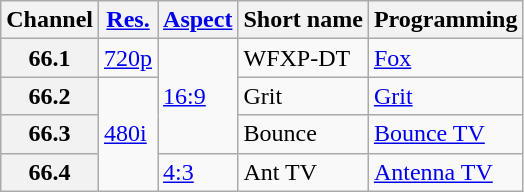<table class="wikitable">
<tr>
<th scope = "col">Channel</th>
<th scope = "col"><a href='#'>Res.</a></th>
<th scope = "col"><a href='#'>Aspect</a></th>
<th scope = "col">Short name</th>
<th scope = "col">Programming</th>
</tr>
<tr>
<th scope = "row">66.1</th>
<td><a href='#'>720p</a></td>
<td rowspan="3"><a href='#'>16:9</a></td>
<td>WFXP-DT</td>
<td><a href='#'>Fox</a></td>
</tr>
<tr>
<th scope = "row">66.2</th>
<td rowspan="3"><a href='#'>480i</a></td>
<td>Grit</td>
<td><a href='#'>Grit</a></td>
</tr>
<tr>
<th scope = "row">66.3</th>
<td>Bounce</td>
<td><a href='#'>Bounce TV</a></td>
</tr>
<tr>
<th scope = "row">66.4</th>
<td><a href='#'>4:3</a></td>
<td>Ant TV</td>
<td><a href='#'>Antenna TV</a></td>
</tr>
</table>
